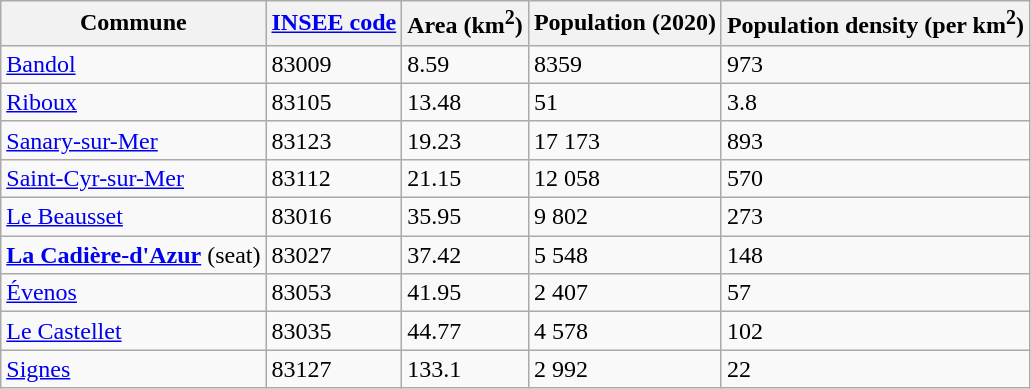<table class="wikitable sortable">
<tr>
<th>Commune</th>
<th><a href='#'>INSEE code</a></th>
<th>Area (km<sup>2</sup>)</th>
<th>Population (2020)</th>
<th>Population density (per km<sup>2</sup>)</th>
</tr>
<tr>
<td><a href='#'>Bandol</a></td>
<td>83009</td>
<td>8.59</td>
<td>8359</td>
<td>973</td>
</tr>
<tr>
<td><a href='#'>Riboux</a></td>
<td>83105</td>
<td>13.48</td>
<td>51</td>
<td>3.8</td>
</tr>
<tr>
<td><a href='#'>Sanary-sur-Mer</a></td>
<td>83123</td>
<td>19.23</td>
<td>17 173</td>
<td>893</td>
</tr>
<tr>
<td><a href='#'>Saint-Cyr-sur-Mer</a></td>
<td>83112</td>
<td>21.15</td>
<td>12 058</td>
<td>570</td>
</tr>
<tr>
<td><a href='#'>Le Beausset</a></td>
<td>83016</td>
<td>35.95</td>
<td>9 802</td>
<td>273</td>
</tr>
<tr>
<td><strong><a href='#'>La Cadière-d'Azur</a></strong> (seat)</td>
<td>83027</td>
<td>37.42</td>
<td>5 548</td>
<td>148</td>
</tr>
<tr>
<td><a href='#'>Évenos</a></td>
<td>83053</td>
<td>41.95</td>
<td>2 407</td>
<td>57</td>
</tr>
<tr>
<td><a href='#'>Le Castellet</a></td>
<td>83035</td>
<td>44.77</td>
<td>4 578</td>
<td>102</td>
</tr>
<tr>
<td><a href='#'>Signes</a></td>
<td>83127</td>
<td>133.1</td>
<td>2 992</td>
<td>22</td>
</tr>
</table>
